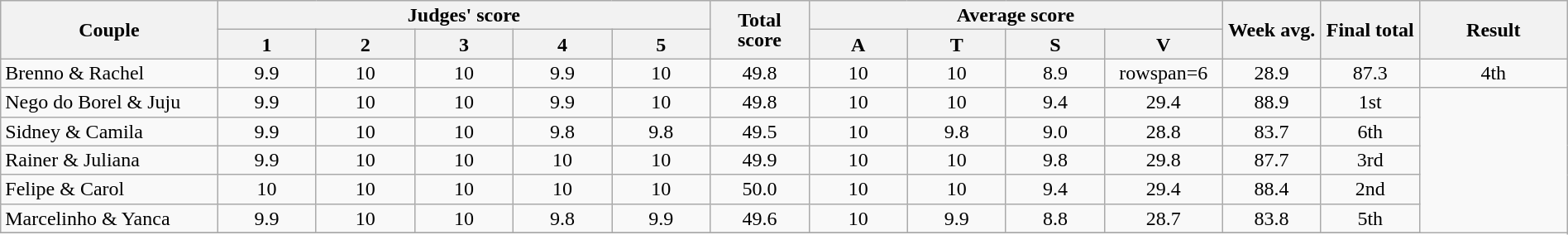<table class="wikitable" style="font-size:100%; line-height:16px; text-align:center" width="100%">
<tr>
<th rowspan=2 style="width:11.0%;">Couple</th>
<th colspan=5 style="width:25.0%;">Judges' score</th>
<th rowspan=2 style="width:05.0%;">Total score</th>
<th colspan=4 style="width:20.0%;">Average score</th>
<th rowspan=2 style="width:05.0%;">Week avg.</th>
<th rowspan=2 style="width:05.0%;">Final total</th>
<th rowspan=2 style="width:07.5%;">Result</th>
</tr>
<tr>
<th style="width:05.0%;">1</th>
<th style="width:05.0%;">2</th>
<th style="width:05.0%;">3</th>
<th style="width:05.0%;">4</th>
<th style="width:05.0%;">5</th>
<th style="width:05.0%;">A</th>
<th style="width:05.0%;">T</th>
<th style="width:05.0%;">S</th>
<th style="width:05.0%;">V</th>
</tr>
<tr>
<td align="left">Brenno & Rachel</td>
<td>9.9</td>
<td>10</td>
<td>10</td>
<td>9.9</td>
<td>10</td>
<td>49.8</td>
<td>10</td>
<td>10</td>
<td>8.9</td>
<td>rowspan=6 </td>
<td>28.9</td>
<td>87.3</td>
<td>4th</td>
</tr>
<tr>
<td align="left">Nego do Borel & Juju</td>
<td>9.9</td>
<td>10</td>
<td>10</td>
<td>9.9</td>
<td>10</td>
<td>49.8</td>
<td>10</td>
<td>10</td>
<td>9.4</td>
<td>29.4</td>
<td>88.9</td>
<td>1st</td>
</tr>
<tr>
<td align="left">Sidney & Camila</td>
<td>9.9</td>
<td>10</td>
<td>10</td>
<td>9.8</td>
<td>9.8</td>
<td>49.5</td>
<td>10</td>
<td>9.8</td>
<td>9.0</td>
<td>28.8</td>
<td>83.7</td>
<td>6th</td>
</tr>
<tr>
<td align="left">Rainer & Juliana</td>
<td>9.9</td>
<td>10</td>
<td>10</td>
<td>10</td>
<td>10</td>
<td>49.9</td>
<td>10</td>
<td>10</td>
<td>9.8</td>
<td>29.8</td>
<td>87.7</td>
<td>3rd</td>
</tr>
<tr>
<td align="left">Felipe & Carol</td>
<td>10</td>
<td>10</td>
<td>10</td>
<td>10</td>
<td>10</td>
<td>50.0</td>
<td>10</td>
<td>10</td>
<td>9.4</td>
<td>29.4</td>
<td>88.4</td>
<td>2nd</td>
</tr>
<tr>
<td align="left">Marcelinho & Yanca</td>
<td>9.9</td>
<td>10</td>
<td>10</td>
<td>9.8</td>
<td>9.9</td>
<td>49.6</td>
<td>10</td>
<td>9.9</td>
<td>8.8</td>
<td>28.7</td>
<td>83.8</td>
<td>5th</td>
</tr>
<tr>
</tr>
</table>
